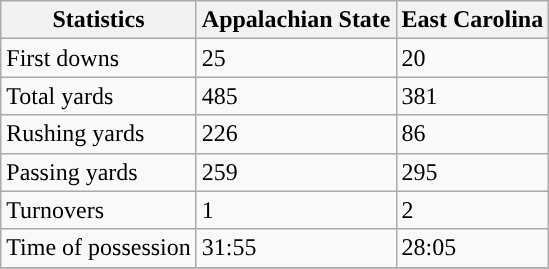<table class="wikitable">
<tr>
<th>Statistics</th>
<th>Appalachian State</th>
<th>East Carolina</th>
</tr>
<tr>
<td>First downs</td>
<td>25</td>
<td>20</td>
</tr>
<tr>
<td>Total yards</td>
<td>485</td>
<td>381</td>
</tr>
<tr>
<td>Rushing yards</td>
<td>226</td>
<td>86</td>
</tr>
<tr>
<td>Passing yards</td>
<td>259</td>
<td>295</td>
</tr>
<tr>
<td>Turnovers</td>
<td>1</td>
<td>2</td>
</tr>
<tr>
<td>Time of possession</td>
<td>31:55</td>
<td>28:05</td>
</tr>
<tr>
</tr>
</table>
